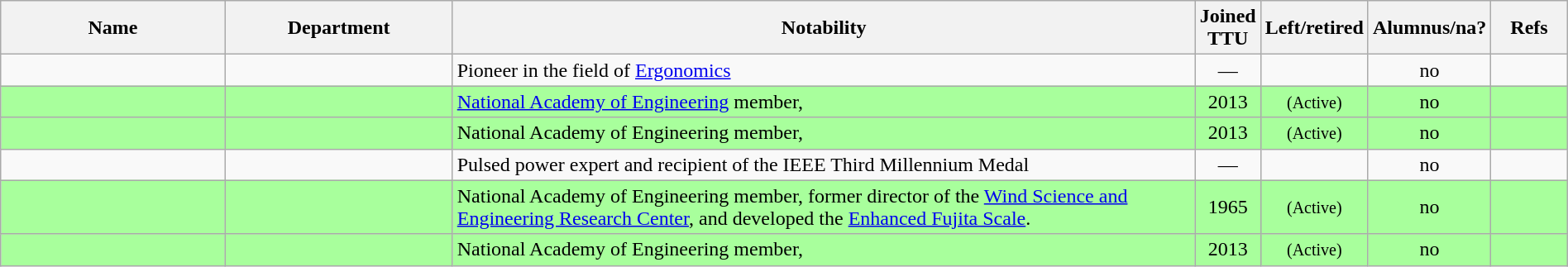<table class="wikitable sortable" style="width:100%">
<tr>
<th width="15%">Name</th>
<th width="15%">Department</th>
<th width="50%">Notability</th>
<th width="*">Joined TTU</th>
<th width="*">Left/retired</th>
<th width="*">Alumnus/na?</th>
<th width="5%" class="unsortable">Refs</th>
</tr>
<tr>
<td></td>
<td></td>
<td>Pioneer in the field of <a href='#'>Ergonomics</a></td>
<td align="center">—</td>
<td align="center"></td>
<td align="center">no</td>
<td align="center"></td>
</tr>
<tr bgcolor="#A8FF9C">
<td></td>
<td></td>
<td><a href='#'>National Academy of Engineering</a> member,</td>
<td align="center">2013</td>
<td align="center"><small>(Active)</small></td>
<td align="center">no</td>
<td align="center"></td>
</tr>
<tr bgcolor="#A8FF9C">
<td></td>
<td></td>
<td>National Academy of Engineering member,</td>
<td align="center">2013</td>
<td align="center"><small>(Active)</small></td>
<td align="center">no</td>
<td align="center"></td>
</tr>
<tr>
<td></td>
<td></td>
<td>Pulsed power expert and recipient of the IEEE Third Millennium Medal</td>
<td align="center">—</td>
<td align="center"></td>
<td align="center">no</td>
<td align="center"></td>
</tr>
<tr bgcolor="#A8FF9C">
<td></td>
<td></td>
<td>National Academy of Engineering member, former director of the <a href='#'>Wind Science and Engineering Research Center</a>, and developed the <a href='#'>Enhanced Fujita Scale</a>.</td>
<td align="center">1965</td>
<td align="center"><small>(Active)</small></td>
<td align="center">no</td>
<td align="center"></td>
</tr>
<tr bgcolor="#A8FF9C">
<td></td>
<td></td>
<td>National Academy of Engineering member,</td>
<td align="center">2013</td>
<td align="center"><small>(Active)</small></td>
<td align="center">no</td>
<td align="center"></td>
</tr>
</table>
